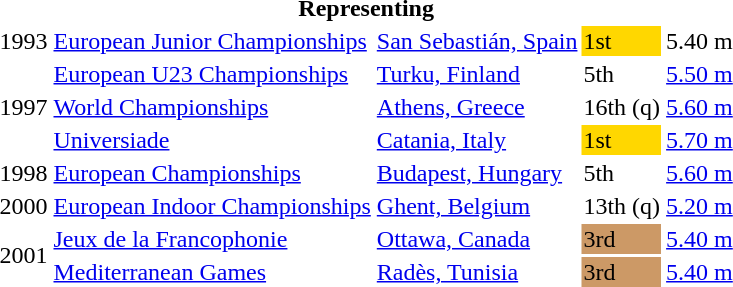<table>
<tr>
<th colspan="6">Representing </th>
</tr>
<tr>
<td>1993</td>
<td><a href='#'>European Junior Championships</a></td>
<td><a href='#'>San Sebastián, Spain</a></td>
<td bgcolor=gold>1st</td>
<td>5.40 m</td>
</tr>
<tr>
<td rowspan=3>1997</td>
<td><a href='#'>European U23 Championships</a></td>
<td><a href='#'>Turku, Finland</a></td>
<td>5th</td>
<td><a href='#'>5.50 m</a></td>
</tr>
<tr>
<td><a href='#'>World Championships</a></td>
<td><a href='#'>Athens, Greece</a></td>
<td>16th (q)</td>
<td><a href='#'>5.60 m</a></td>
</tr>
<tr>
<td><a href='#'>Universiade</a></td>
<td><a href='#'>Catania, Italy</a></td>
<td bgcolor=gold>1st</td>
<td><a href='#'>5.70 m</a></td>
</tr>
<tr>
<td>1998</td>
<td><a href='#'>European Championships</a></td>
<td><a href='#'>Budapest, Hungary</a></td>
<td>5th</td>
<td><a href='#'>5.60 m</a></td>
</tr>
<tr>
<td>2000</td>
<td><a href='#'>European Indoor Championships</a></td>
<td><a href='#'>Ghent, Belgium</a></td>
<td>13th (q)</td>
<td><a href='#'>5.20 m</a></td>
</tr>
<tr>
<td rowspan=2>2001</td>
<td><a href='#'>Jeux de la Francophonie</a></td>
<td><a href='#'>Ottawa, Canada</a></td>
<td bgcolor=cc9966>3rd</td>
<td><a href='#'>5.40 m</a></td>
</tr>
<tr>
<td><a href='#'>Mediterranean Games</a></td>
<td><a href='#'>Radès, Tunisia</a></td>
<td bgcolor=cc9966>3rd</td>
<td><a href='#'>5.40 m</a></td>
</tr>
</table>
